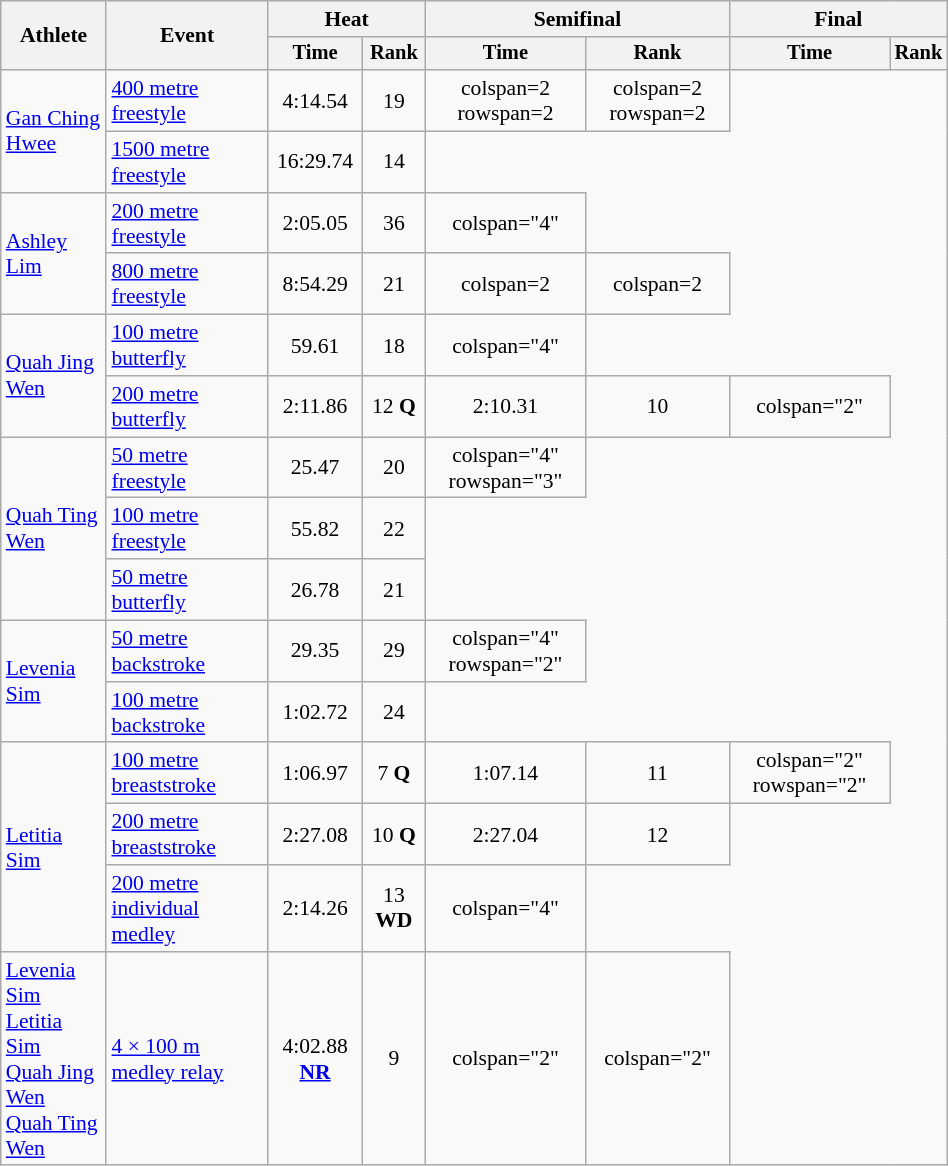<table class="wikitable" style="text-align:center; font-size:90%; width:50%;">
<tr>
<th rowspan="2">Athlete</th>
<th rowspan="2">Event</th>
<th colspan="2">Heat</th>
<th colspan="2">Semifinal</th>
<th colspan="2">Final</th>
</tr>
<tr style="font-size:95%">
<th>Time</th>
<th>Rank</th>
<th>Time</th>
<th>Rank</th>
<th>Time</th>
<th>Rank</th>
</tr>
<tr align=center>
<td align=left rowspan="2"><a href='#'>Gan Ching Hwee</a></td>
<td align=left><a href='#'>400 metre freestyle</a></td>
<td>4:14.54</td>
<td>19</td>
<td>colspan=2 rowspan=2  </td>
<td>colspan=2 rowspan=2 </td>
</tr>
<tr align=center>
<td align=left><a href='#'>1500 metre freestyle</a></td>
<td>16:29.74</td>
<td>14</td>
</tr>
<tr align=center>
<td align=left rowspan="2"><a href='#'>Ashley Lim</a></td>
<td align=left><a href='#'>200 metre freestyle</a></td>
<td>2:05.05</td>
<td>36</td>
<td>colspan="4" </td>
</tr>
<tr align=center>
<td align=left><a href='#'>800 metre freestyle</a></td>
<td>8:54.29</td>
<td>21</td>
<td>colspan=2  </td>
<td>colspan=2  </td>
</tr>
<tr align=center>
<td align=left rowspan="2"><a href='#'>Quah Jing Wen</a></td>
<td align=left><a href='#'>100 metre butterfly</a></td>
<td>59.61</td>
<td>18</td>
<td>colspan="4" </td>
</tr>
<tr align=center>
<td align=left><a href='#'>200 metre butterfly</a></td>
<td>2:11.86</td>
<td>12 <strong>Q</strong></td>
<td>2:10.31</td>
<td>10</td>
<td>colspan="2" </td>
</tr>
<tr align=center>
<td align=left rowspan="3"><a href='#'>Quah Ting Wen</a></td>
<td align=left><a href='#'>50 metre freestyle</a></td>
<td>25.47</td>
<td>20</td>
<td>colspan="4" rowspan="3" </td>
</tr>
<tr align=center>
<td align=left><a href='#'>100 metre freestyle</a></td>
<td>55.82</td>
<td>22</td>
</tr>
<tr align=center>
<td align=left><a href='#'>50 metre butterfly</a></td>
<td>26.78</td>
<td>21</td>
</tr>
<tr align=center>
<td align=left rowspan="2"><a href='#'>Levenia Sim</a></td>
<td align=left><a href='#'>50 metre backstroke</a></td>
<td>29.35</td>
<td>29</td>
<td>colspan="4" rowspan="2" </td>
</tr>
<tr align=center>
<td align=left><a href='#'>100 metre backstroke</a></td>
<td>1:02.72</td>
<td>24</td>
</tr>
<tr align=center>
<td align=left rowspan="3"><a href='#'>Letitia Sim</a></td>
<td align=left><a href='#'>100 metre breaststroke</a></td>
<td>1:06.97</td>
<td>7 <strong>Q</strong></td>
<td>1:07.14</td>
<td>11</td>
<td>colspan="2" rowspan="2" </td>
</tr>
<tr align=center>
<td align=left><a href='#'>200 metre breaststroke</a></td>
<td>2:27.08</td>
<td>10 <strong>Q</strong></td>
<td>2:27.04</td>
<td>12</td>
</tr>
<tr align=center>
<td align=left><a href='#'>200 metre individual medley</a></td>
<td>2:14.26</td>
<td>13 <strong>WD</strong></td>
<td>colspan="4" </td>
</tr>
<tr>
<td align=left><a href='#'>Levenia Sim</a> <br><a href='#'>Letitia Sim</a> <br><a href='#'>Quah Jing Wen</a> <br><a href='#'>Quah Ting Wen</a></td>
<td align=left><a href='#'>4 × 100 m  medley relay</a></td>
<td>4:02.88 <strong><a href='#'>NR</a></strong></td>
<td>9</td>
<td>colspan="2"   </td>
<td>colspan="2" </td>
</tr>
</table>
